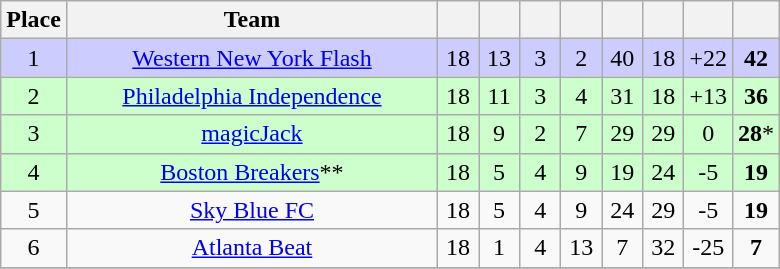<table class="wikitable">
<tr>
<th>Place</th>
<th width="240">Team</th>
<th width="20"></th>
<th width="20"></th>
<th width="20"></th>
<th width="20"></th>
<th width="20"></th>
<th width="20"></th>
<th width="20"></th>
<th width="20"></th>
</tr>
<tr bgcolor=#ccccff align="center">
<td>1</td>
<td><a href='#'>Western New York Flash</a></td>
<td>18</td>
<td>13</td>
<td>3</td>
<td>2</td>
<td>40</td>
<td>18</td>
<td>+22</td>
<td><strong>42</strong></td>
</tr>
<tr bgcolor=#ccffcc align="center">
<td>2</td>
<td><a href='#'>Philadelphia Independence</a></td>
<td>18</td>
<td>11</td>
<td>3</td>
<td>4</td>
<td>31</td>
<td>18</td>
<td>+13</td>
<td><strong>36</strong></td>
</tr>
<tr bgcolor=#ccffcc align="center">
<td>3</td>
<td><a href='#'>magicJack</a></td>
<td>18</td>
<td>9</td>
<td>2</td>
<td>7</td>
<td>29</td>
<td>29</td>
<td>0</td>
<td><strong>28</strong>*</td>
</tr>
<tr bgcolor=#ccffcc align="center">
<td>4</td>
<td><a href='#'>Boston Breakers</a>**</td>
<td>18</td>
<td>5</td>
<td>4</td>
<td>9</td>
<td>19</td>
<td>24</td>
<td>-5</td>
<td><strong>19</strong></td>
</tr>
<tr align="center">
<td>5</td>
<td><a href='#'>Sky Blue FC</a></td>
<td>18</td>
<td>5</td>
<td>4</td>
<td>9</td>
<td>24</td>
<td>29</td>
<td>-5</td>
<td><strong>19</strong></td>
</tr>
<tr align="center">
<td>6</td>
<td><a href='#'>Atlanta Beat</a></td>
<td>18</td>
<td>1</td>
<td>4</td>
<td>13</td>
<td>7</td>
<td>32</td>
<td>-25</td>
<td><strong>7</strong></td>
</tr>
<tr>
</tr>
</table>
